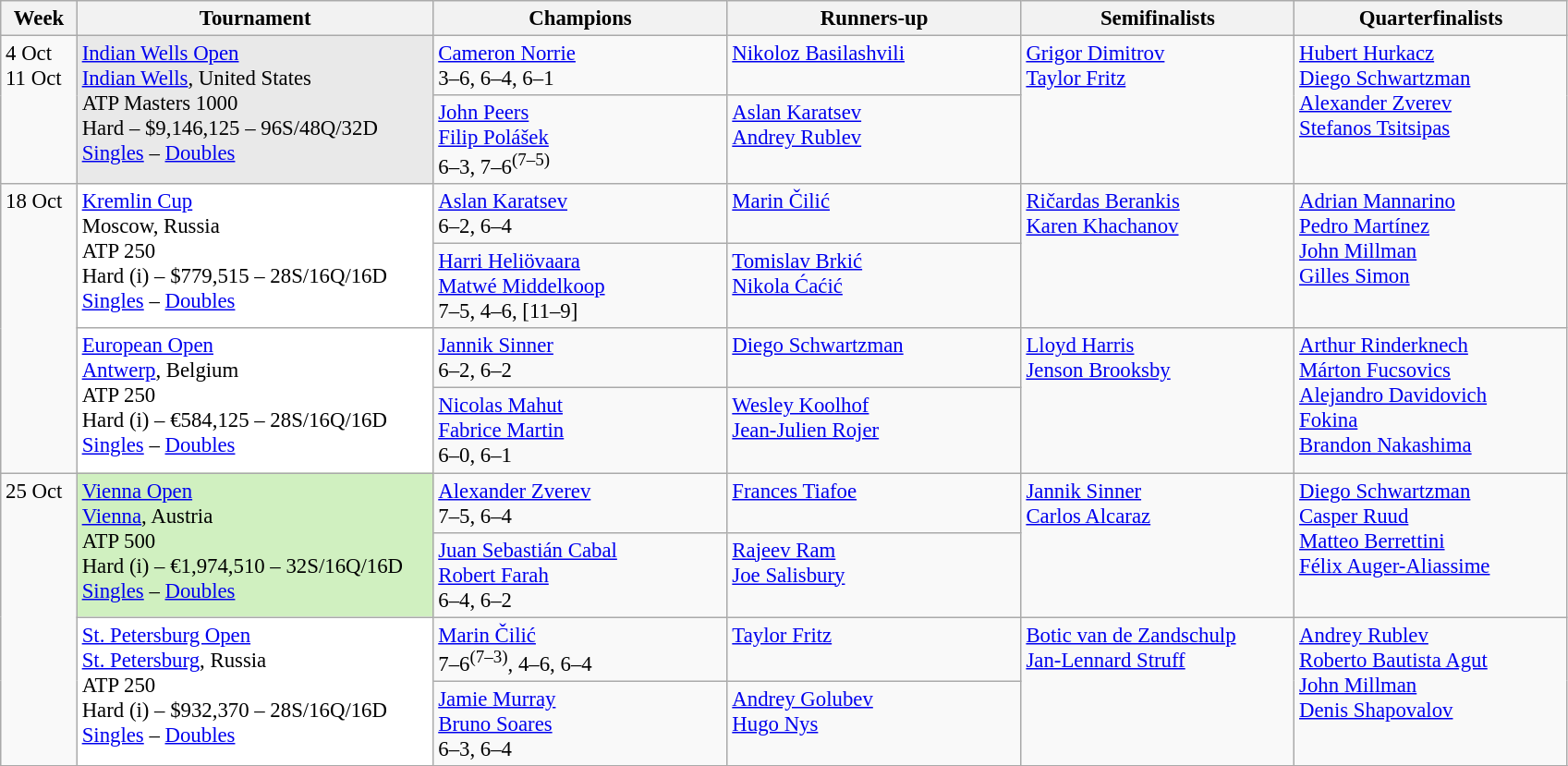<table class=wikitable style=font-size:95%>
<tr>
<th style="width:48px;">Week</th>
<th style="width:250px;">Tournament</th>
<th style="width:205px;">Champions</th>
<th style="width:205px;">Runners-up</th>
<th style="width:190px;">Semifinalists</th>
<th style="width:190px;">Quarterfinalists</th>
</tr>
<tr valign=top>
<td rowspan=2>4 Oct<br>11 Oct</td>
<td style="background:#e9e9e9;" rowspan=2><a href='#'>Indian Wells Open</a><br> <a href='#'>Indian Wells</a>, United States<br>ATP Masters 1000<br>Hard – $9,146,125 – 96S/48Q/32D<br><a href='#'>Singles</a> – <a href='#'>Doubles</a></td>
<td> <a href='#'>Cameron Norrie</a> <br> 3–6, 6–4, 6–1</td>
<td> <a href='#'>Nikoloz Basilashvili</a></td>
<td rowspan=2> <a href='#'>Grigor Dimitrov</a> <br>  <a href='#'>Taylor Fritz</a></td>
<td rowspan=2> <a href='#'>Hubert Hurkacz</a> <br>  <a href='#'>Diego Schwartzman</a> <br>  <a href='#'>Alexander Zverev</a> <br>  <a href='#'>Stefanos Tsitsipas</a></td>
</tr>
<tr valign=top>
<td> <a href='#'>John Peers</a><br> <a href='#'>Filip Polášek</a><br>6–3, 7–6<sup>(7–5)</sup></td>
<td> <a href='#'>Aslan Karatsev</a><br> <a href='#'>Andrey Rublev</a></td>
</tr>
<tr valign=top>
<td rowspan=4>18 Oct</td>
<td style="background:#fff;" rowspan=2><a href='#'>Kremlin Cup</a><br> Moscow, Russia<br>ATP 250<br>Hard (i) – $779,515 – 28S/16Q/16D<br><a href='#'>Singles</a> – <a href='#'>Doubles</a></td>
<td> <a href='#'>Aslan Karatsev</a><br>6–2, 6–4</td>
<td> <a href='#'>Marin Čilić</a></td>
<td rowspan=2> <a href='#'>Ričardas Berankis</a> <br>  <a href='#'>Karen Khachanov</a></td>
<td rowspan=2> <a href='#'>Adrian Mannarino</a><br> <a href='#'>Pedro Martínez</a> <br> <a href='#'>John Millman</a> <br>  <a href='#'>Gilles Simon</a></td>
</tr>
<tr valign=top>
<td> <a href='#'>Harri Heliövaara</a> <br>  <a href='#'>Matwé Middelkoop</a><br> 7–5, 4–6, [11–9]</td>
<td> <a href='#'>Tomislav Brkić</a><br>  <a href='#'>Nikola Ćaćić</a></td>
</tr>
<tr valign=top>
<td style="background:#fff;" rowspan=2><a href='#'>European Open</a><br><a href='#'>Antwerp</a>, Belgium<br>ATP 250<br>Hard (i) – €584,125 – 28S/16Q/16D<br><a href='#'>Singles</a> – <a href='#'>Doubles</a></td>
<td> <a href='#'>Jannik Sinner</a> <br> 6–2, 6–2</td>
<td> <a href='#'>Diego Schwartzman</a></td>
<td rowspan=2> <a href='#'>Lloyd Harris</a> <br>  <a href='#'>Jenson Brooksby</a></td>
<td rowspan=2> <a href='#'>Arthur Rinderknech</a> <br> <a href='#'>Márton Fucsovics</a> <br>  <a href='#'>Alejandro Davidovich <br>Fokina</a> <br>  <a href='#'>Brandon Nakashima</a></td>
</tr>
<tr valign=top>
<td> <a href='#'>Nicolas Mahut</a> <br>  <a href='#'>Fabrice Martin</a> <br> 6–0, 6–1</td>
<td> <a href='#'>Wesley Koolhof</a> <br>  <a href='#'>Jean-Julien Rojer</a></td>
</tr>
<tr valign=top>
<td rowspan=4>25 Oct</td>
<td style="background:#d0f0c0;" rowspan=2><a href='#'>Vienna Open</a><br> <a href='#'>Vienna</a>, Austria<br>ATP 500<br>Hard (i) – €1,974,510 – 32S/16Q/16D<br><a href='#'>Singles</a> – <a href='#'>Doubles</a></td>
<td> <a href='#'>Alexander Zverev</a> <br> 7–5, 6–4</td>
<td> <a href='#'>Frances Tiafoe</a></td>
<td rowspan=2> <a href='#'>Jannik Sinner</a> <br>  <a href='#'>Carlos Alcaraz</a></td>
<td rowspan=2> <a href='#'>Diego Schwartzman</a> <br> <a href='#'>Casper Ruud</a> <br>   <a href='#'>Matteo Berrettini</a> <br>  <a href='#'>Félix Auger-Aliassime</a></td>
</tr>
<tr valign=top>
<td> <a href='#'>Juan Sebastián Cabal</a> <br>  <a href='#'>Robert Farah</a>  <br> 6–4, 6–2</td>
<td> <a href='#'>Rajeev Ram</a> <br>  <a href='#'>Joe Salisbury</a></td>
</tr>
<tr valign=top>
<td style="background:#fff;" rowspan=2><a href='#'>St. Petersburg Open</a><br><a href='#'>St. Petersburg</a>, Russia<br>ATP 250<br>Hard (i) – $932,370 – 28S/16Q/16D<br><a href='#'>Singles</a> – <a href='#'>Doubles</a></td>
<td> <a href='#'>Marin Čilić</a> <br> 7–6<sup>(7–3)</sup>, 4–6, 6–4</td>
<td> <a href='#'>Taylor Fritz</a></td>
<td rowspan=2> <a href='#'>Botic van de Zandschulp</a> <br>  <a href='#'>Jan-Lennard Struff</a></td>
<td rowspan=2> <a href='#'>Andrey Rublev</a> <br> <a href='#'>Roberto Bautista Agut</a> <br> <a href='#'>John Millman</a> <br>  <a href='#'>Denis Shapovalov</a></td>
</tr>
<tr valign=top>
<td> <a href='#'>Jamie Murray</a> <br>  <a href='#'>Bruno Soares</a> <br> 6–3, 6–4</td>
<td> <a href='#'>Andrey Golubev</a><br> <a href='#'>Hugo Nys</a></td>
</tr>
<tr valign=top>
</tr>
</table>
